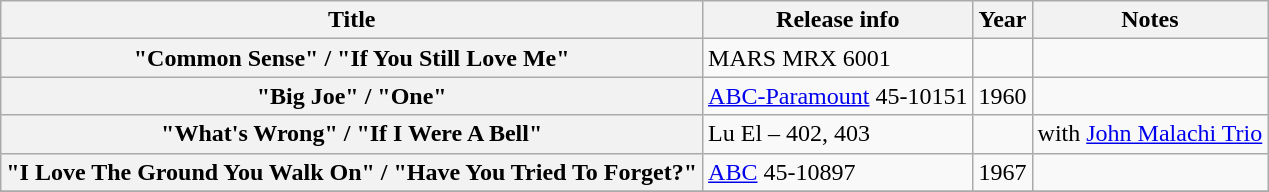<table class="wikitable plainrowheaders sortable">
<tr>
<th scope="col">Title</th>
<th scope="col">Release info</th>
<th scope="col">Year</th>
<th scope="col" class="unsortable">Notes</th>
</tr>
<tr>
<th scope="row">"Common Sense" / "If You Still Love Me"</th>
<td>MARS MRX 6001</td>
<td></td>
<td></td>
</tr>
<tr>
<th scope="row">"Big Joe" / "One"</th>
<td><a href='#'>ABC-Paramount</a> 45-10151</td>
<td>1960</td>
<td></td>
</tr>
<tr>
<th scope="row">"What's Wrong" / "If I Were A Bell"</th>
<td>Lu El – 402, 403</td>
<td></td>
<td>with <a href='#'>John Malachi Trio</a></td>
</tr>
<tr>
<th scope="row">"I Love The Ground You Walk On" / "Have You Tried To Forget?"</th>
<td><a href='#'>ABC</a> 45-10897</td>
<td>1967</td>
<td></td>
</tr>
<tr>
</tr>
</table>
